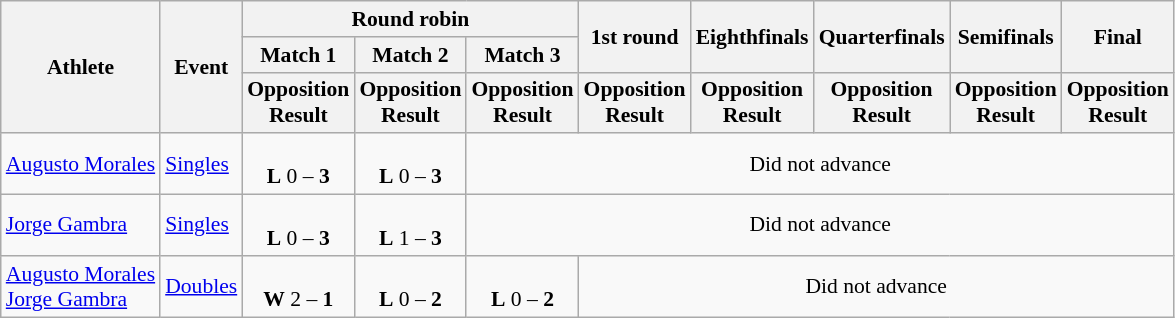<table class="wikitable" border="1" style="font-size:90%">
<tr>
<th rowspan=3>Athlete</th>
<th rowspan=3>Event</th>
<th colspan=3>Round robin</th>
<th rowspan=2>1st round</th>
<th rowspan=2>Eighthfinals</th>
<th rowspan=2>Quarterfinals</th>
<th rowspan=2>Semifinals</th>
<th rowspan=2>Final</th>
</tr>
<tr>
<th>Match 1</th>
<th>Match 2</th>
<th>Match 3</th>
</tr>
<tr>
<th>Opposition<br>Result</th>
<th>Opposition<br>Result</th>
<th>Opposition<br>Result</th>
<th>Opposition<br>Result</th>
<th>Opposition<br>Result</th>
<th>Opposition<br>Result</th>
<th>Opposition<br>Result</th>
<th>Opposition<br>Result</th>
</tr>
<tr>
<td><a href='#'>Augusto Morales</a></td>
<td><a href='#'>Singles</a></td>
<td align=center><br><strong>L</strong> 0 – <strong>3</strong></td>
<td align=center><br><strong>L</strong> 0 – <strong>3</strong></td>
<td align="center" colspan="7">Did not advance</td>
</tr>
<tr>
<td><a href='#'>Jorge Gambra</a></td>
<td><a href='#'>Singles</a></td>
<td align=center><br><strong>L</strong> 0 – <strong>3</strong></td>
<td align=center><br><strong>L</strong> 1 – <strong>3</strong></td>
<td align="center" colspan="7">Did not advance</td>
</tr>
<tr>
<td><a href='#'>Augusto Morales</a><br><a href='#'>Jorge Gambra</a></td>
<td><a href='#'>Doubles</a></td>
<td align=center><br><strong>W</strong> 2 – <strong>1</strong></td>
<td align=center><br><strong>L</strong> 0 – <strong>2</strong></td>
<td align=center><br><strong>L</strong> 0 – <strong>2</strong></td>
<td align="center" colspan="6">Did not advance</td>
</tr>
</table>
